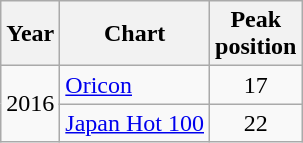<table class="wikitable">
<tr>
<th>Year</th>
<th>Chart</th>
<th>Peak<br>position</th>
</tr>
<tr>
<td rowspan="2">2016</td>
<td><a href='#'>Oricon</a></td>
<td style="text-align:center">17</td>
</tr>
<tr>
<td><a href='#'>Japan Hot 100</a></td>
<td style="text-align:center">22</td>
</tr>
</table>
